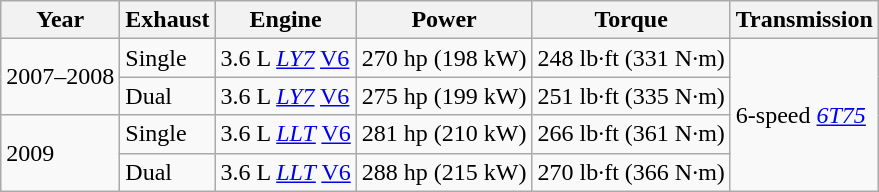<table class=wikitable>
<tr>
<th>Year</th>
<th>Exhaust</th>
<th>Engine</th>
<th>Power</th>
<th>Torque</th>
<th>Transmission</th>
</tr>
<tr>
<td rowspan=2>2007–2008</td>
<td>Single</td>
<td>3.6 L <em><a href='#'>LY7</a></em> <a href='#'>V6</a></td>
<td>270 hp (198 kW)</td>
<td>248 lb·ft (331 N·m)</td>
<td rowspan=4>6-speed <em><a href='#'>6T75</a></em></td>
</tr>
<tr>
<td>Dual</td>
<td>3.6 L <em><a href='#'>LY7</a></em> <a href='#'>V6</a></td>
<td>275 hp (199 kW)</td>
<td>251 lb·ft (335 N·m)</td>
</tr>
<tr>
<td rowspan=2>2009</td>
<td>Single</td>
<td>3.6 L <em><a href='#'>LLT</a></em> <a href='#'>V6</a></td>
<td>281 hp (210 kW)</td>
<td>266 lb·ft (361 N·m)</td>
</tr>
<tr>
<td>Dual</td>
<td>3.6 L <em><a href='#'>LLT</a></em> <a href='#'>V6</a></td>
<td>288 hp (215 kW)</td>
<td>270 lb·ft (366 N·m)</td>
</tr>
</table>
